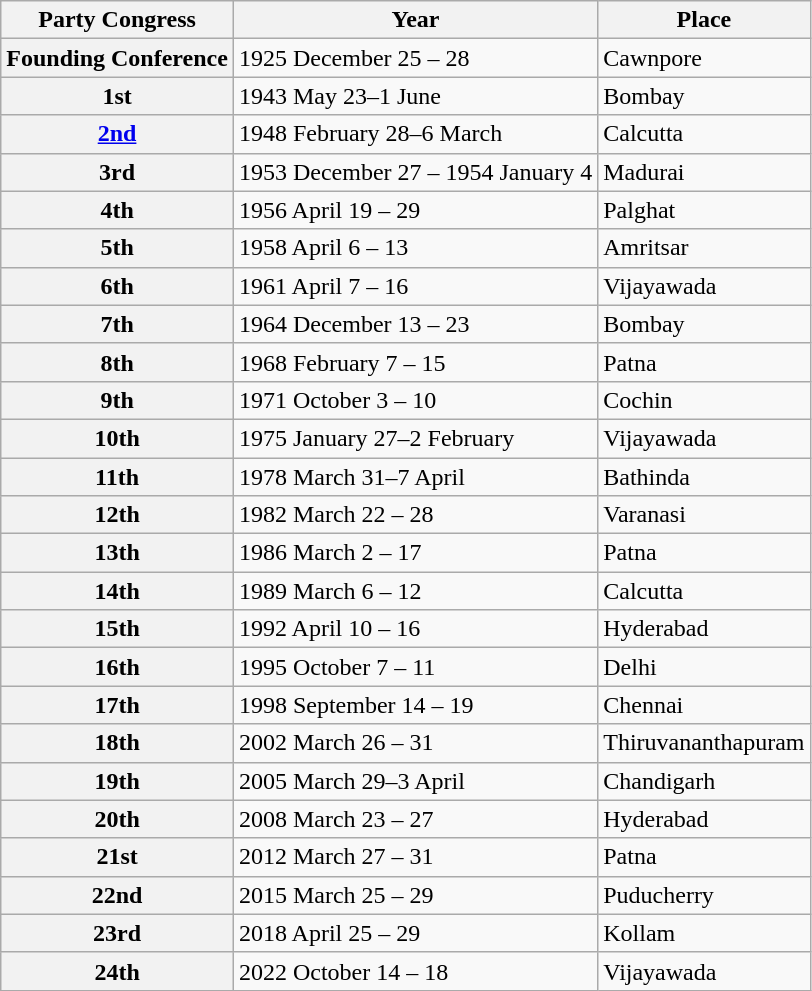<table class="wikitable">
<tr>
<th>Party Congress</th>
<th>Year</th>
<th>Place</th>
</tr>
<tr>
<th>Founding Conference</th>
<td>1925 December 25 – 28</td>
<td>Cawnpore</td>
</tr>
<tr>
<th>1st</th>
<td>1943 May 23–1 June</td>
<td>Bombay</td>
</tr>
<tr>
<th><a href='#'>2nd</a></th>
<td>1948 February 28–6 March</td>
<td>Calcutta</td>
</tr>
<tr>
<th>3rd</th>
<td>1953 December 27 – 1954 January 4</td>
<td>Madurai</td>
</tr>
<tr>
<th>4th</th>
<td>1956 April 19 – 29</td>
<td>Palghat</td>
</tr>
<tr>
<th>5th</th>
<td>1958 April 6 – 13</td>
<td>Amritsar</td>
</tr>
<tr>
<th>6th</th>
<td>1961 April 7 – 16</td>
<td>Vijayawada</td>
</tr>
<tr>
<th>7th</th>
<td>1964 December 13 – 23</td>
<td>Bombay</td>
</tr>
<tr>
<th>8th</th>
<td>1968 February 7 – 15</td>
<td>Patna</td>
</tr>
<tr>
<th>9th</th>
<td>1971 October 3 – 10</td>
<td>Cochin</td>
</tr>
<tr>
<th>10th</th>
<td>1975 January 27–2 February</td>
<td>Vijayawada</td>
</tr>
<tr>
<th>11th</th>
<td>1978 March 31–7 April</td>
<td>Bathinda</td>
</tr>
<tr>
<th>12th</th>
<td>1982 March 22 – 28</td>
<td>Varanasi</td>
</tr>
<tr>
<th>13th</th>
<td>1986 March 2 – 17</td>
<td>Patna</td>
</tr>
<tr>
<th>14th</th>
<td>1989 March 6 – 12</td>
<td>Calcutta</td>
</tr>
<tr>
<th>15th</th>
<td>1992 April 10 – 16</td>
<td>Hyderabad</td>
</tr>
<tr>
<th>16th</th>
<td>1995 October 7 – 11</td>
<td>Delhi</td>
</tr>
<tr>
<th>17th</th>
<td>1998 September 14 – 19</td>
<td>Chennai</td>
</tr>
<tr>
<th>18th</th>
<td>2002 March 26 – 31</td>
<td>Thiruvananthapuram</td>
</tr>
<tr>
<th>19th</th>
<td>2005 March 29–3 April</td>
<td>Chandigarh</td>
</tr>
<tr>
<th>20th</th>
<td>2008 March 23 – 27</td>
<td>Hyderabad</td>
</tr>
<tr>
<th>21st</th>
<td>2012 March 27 – 31</td>
<td>Patna</td>
</tr>
<tr>
<th>22nd</th>
<td>2015 March 25 – 29</td>
<td>Puducherry</td>
</tr>
<tr>
<th>23rd</th>
<td>2018 April 25 – 29</td>
<td>Kollam</td>
</tr>
<tr>
<th>24th</th>
<td>2022 October 14 – 18</td>
<td>Vijayawada</td>
</tr>
</table>
